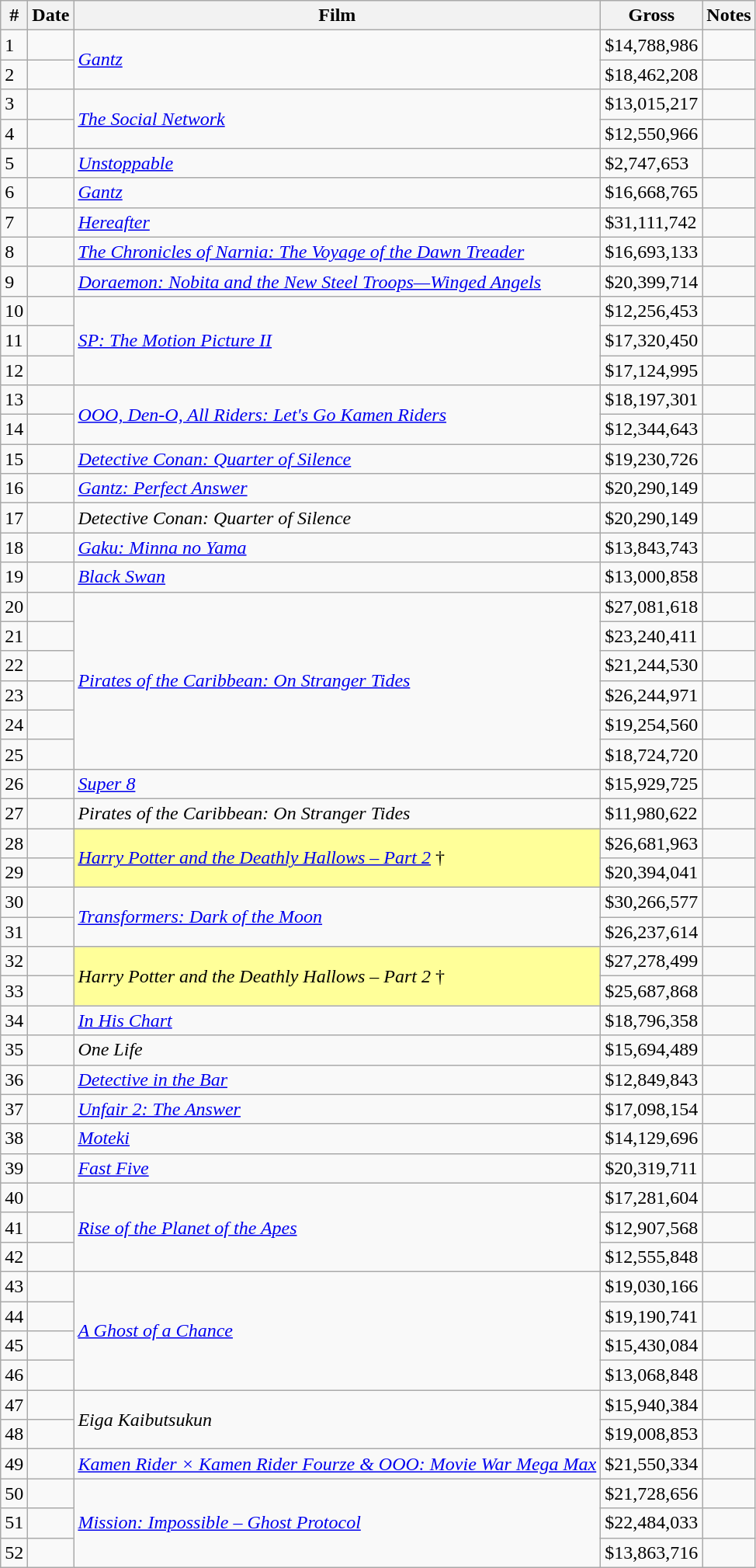<table class="wikitable sortable">
<tr>
<th>#</th>
<th>Date</th>
<th>Film</th>
<th>Gross</th>
<th>Notes</th>
</tr>
<tr>
<td>1</td>
<td></td>
<td rowspan="2"><em><a href='#'>Gantz</a></em></td>
<td>$14,788,986</td>
<td></td>
</tr>
<tr>
<td>2</td>
<td></td>
<td>$18,462,208</td>
<td></td>
</tr>
<tr>
<td>3</td>
<td></td>
<td rowspan="2"><em><a href='#'>The Social Network</a></em></td>
<td>$13,015,217</td>
<td></td>
</tr>
<tr>
<td>4</td>
<td></td>
<td>$12,550,966</td>
<td></td>
</tr>
<tr>
<td>5</td>
<td></td>
<td><em><a href='#'>Unstoppable</a></em></td>
<td>$2,747,653</td>
<td></td>
</tr>
<tr>
<td>6</td>
<td></td>
<td><em><a href='#'>Gantz</a></em></td>
<td>$16,668,765</td>
<td></td>
</tr>
<tr>
<td>7</td>
<td></td>
<td><em><a href='#'>Hereafter</a></em></td>
<td>$31,111,742</td>
<td></td>
</tr>
<tr>
<td>8</td>
<td></td>
<td><em><a href='#'>The Chronicles of Narnia: The Voyage of the Dawn Treader</a></em></td>
<td>$16,693,133</td>
<td></td>
</tr>
<tr>
<td>9</td>
<td></td>
<td><em><a href='#'>Doraemon: Nobita and the New Steel Troops—Winged Angels</a></em></td>
<td>$20,399,714</td>
<td></td>
</tr>
<tr>
<td>10</td>
<td></td>
<td rowspan="3"><em><a href='#'>SP: The Motion Picture II</a></em></td>
<td>$12,256,453</td>
<td></td>
</tr>
<tr>
<td>11</td>
<td></td>
<td>$17,320,450</td>
<td></td>
</tr>
<tr>
<td>12</td>
<td></td>
<td>$17,124,995</td>
<td></td>
</tr>
<tr>
<td>13</td>
<td></td>
<td rowspan="2"><em><a href='#'>OOO, Den-O, All Riders: Let's Go Kamen Riders</a></em></td>
<td>$18,197,301</td>
<td></td>
</tr>
<tr>
<td>14</td>
<td></td>
<td>$12,344,643</td>
<td></td>
</tr>
<tr>
<td>15</td>
<td></td>
<td><em><a href='#'>Detective Conan: Quarter of Silence</a></em></td>
<td>$19,230,726</td>
<td></td>
</tr>
<tr>
<td>16</td>
<td></td>
<td><em><a href='#'>Gantz: Perfect Answer</a></em></td>
<td>$20,290,149</td>
<td></td>
</tr>
<tr>
<td>17</td>
<td></td>
<td><em>Detective Conan: Quarter of Silence</em></td>
<td>$20,290,149</td>
<td></td>
</tr>
<tr>
<td>18</td>
<td></td>
<td><em><a href='#'>Gaku: Minna no Yama</a></em></td>
<td>$13,843,743</td>
<td></td>
</tr>
<tr>
<td>19</td>
<td></td>
<td><em><a href='#'>Black Swan</a></em></td>
<td>$13,000,858</td>
<td></td>
</tr>
<tr>
<td>20</td>
<td></td>
<td rowspan="6"><em><a href='#'>Pirates of the Caribbean: On Stranger Tides</a></em></td>
<td>$27,081,618</td>
<td></td>
</tr>
<tr>
<td>21</td>
<td></td>
<td>$23,240,411</td>
<td></td>
</tr>
<tr>
<td>22</td>
<td></td>
<td>$21,244,530</td>
<td></td>
</tr>
<tr>
<td>23</td>
<td></td>
<td>$26,244,971</td>
<td></td>
</tr>
<tr>
<td>24</td>
<td></td>
<td>$19,254,560</td>
<td></td>
</tr>
<tr>
<td>25</td>
<td></td>
<td>$18,724,720</td>
<td></td>
</tr>
<tr>
<td>26</td>
<td></td>
<td><em><a href='#'>Super 8</a></em></td>
<td>$15,929,725</td>
<td></td>
</tr>
<tr>
<td>27</td>
<td></td>
<td><em>Pirates of the Caribbean: On Stranger Tides</em></td>
<td>$11,980,622</td>
<td></td>
</tr>
<tr>
<td>28</td>
<td></td>
<td rowspan="2" style="background-color:#FFFF99"><em><a href='#'>Harry Potter and the Deathly Hallows – Part 2</a></em> †</td>
<td>$26,681,963</td>
<td></td>
</tr>
<tr>
<td>29</td>
<td></td>
<td>$20,394,041</td>
<td></td>
</tr>
<tr>
<td>30</td>
<td></td>
<td rowspan="2"><em><a href='#'>Transformers: Dark of the Moon</a></em></td>
<td>$30,266,577</td>
<td></td>
</tr>
<tr>
<td>31</td>
<td></td>
<td>$26,237,614</td>
<td></td>
</tr>
<tr>
<td>32</td>
<td></td>
<td rowspan="2" style="background-color:#FFFF99"><em>Harry Potter and the Deathly Hallows – Part 2</em> †</td>
<td>$27,278,499</td>
<td></td>
</tr>
<tr>
<td>33</td>
<td></td>
<td>$25,687,868</td>
<td></td>
</tr>
<tr>
<td>34</td>
<td></td>
<td><em><a href='#'>In His Chart</a></em></td>
<td>$18,796,358</td>
<td></td>
</tr>
<tr>
<td>35</td>
<td></td>
<td><em>One Life</em></td>
<td>$15,694,489</td>
<td></td>
</tr>
<tr>
<td>36</td>
<td></td>
<td><em><a href='#'>Detective in the Bar</a></em></td>
<td>$12,849,843</td>
<td></td>
</tr>
<tr>
<td>37</td>
<td></td>
<td><em><a href='#'>Unfair 2: The Answer</a></em></td>
<td>$17,098,154</td>
<td></td>
</tr>
<tr>
<td>38</td>
<td></td>
<td><em><a href='#'>Moteki</a></em></td>
<td>$14,129,696</td>
<td></td>
</tr>
<tr>
<td>39</td>
<td></td>
<td><em><a href='#'>Fast Five</a></em></td>
<td>$20,319,711</td>
<td></td>
</tr>
<tr>
<td>40</td>
<td></td>
<td rowspan="3"><em><a href='#'>Rise of the Planet of the Apes</a></em></td>
<td>$17,281,604</td>
<td></td>
</tr>
<tr>
<td>41</td>
<td></td>
<td>$12,907,568</td>
<td></td>
</tr>
<tr>
<td>42</td>
<td></td>
<td>$12,555,848</td>
<td></td>
</tr>
<tr>
<td>43</td>
<td></td>
<td rowspan="4"><em><a href='#'>A Ghost of a Chance</a></em></td>
<td>$19,030,166</td>
<td></td>
</tr>
<tr>
<td>44</td>
<td></td>
<td>$19,190,741</td>
<td></td>
</tr>
<tr>
<td>45</td>
<td></td>
<td>$15,430,084</td>
<td></td>
</tr>
<tr>
<td>46</td>
<td></td>
<td>$13,068,848</td>
<td></td>
</tr>
<tr>
<td>47</td>
<td></td>
<td rowspan="2"><em>Eiga Kaibutsukun</em></td>
<td>$15,940,384</td>
<td></td>
</tr>
<tr>
<td>48</td>
<td></td>
<td>$19,008,853</td>
<td></td>
</tr>
<tr>
<td>49</td>
<td></td>
<td><em><a href='#'>Kamen Rider × Kamen Rider Fourze & OOO: Movie War Mega Max</a></em></td>
<td>$21,550,334</td>
<td></td>
</tr>
<tr>
<td>50</td>
<td></td>
<td rowspan="3"><em><a href='#'>Mission: Impossible – Ghost Protocol</a></em></td>
<td>$21,728,656</td>
<td></td>
</tr>
<tr>
<td>51</td>
<td></td>
<td>$22,484,033</td>
<td></td>
</tr>
<tr>
<td>52</td>
<td></td>
<td>$13,863,716</td>
<td></td>
</tr>
</table>
